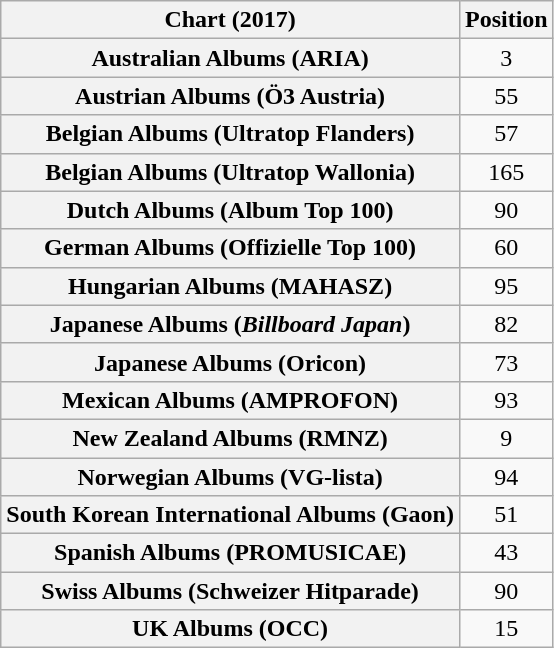<table class="wikitable sortable plainrowheaders" style="text-align:center;">
<tr>
<th scope="col">Chart (2017)</th>
<th scope="col">Position</th>
</tr>
<tr>
<th scope="row">Australian Albums (ARIA)</th>
<td>3</td>
</tr>
<tr>
<th scope="row">Austrian Albums (Ö3 Austria)</th>
<td>55</td>
</tr>
<tr>
<th scope="row">Belgian Albums (Ultratop Flanders)</th>
<td>57</td>
</tr>
<tr>
<th scope="row">Belgian Albums (Ultratop Wallonia)</th>
<td>165</td>
</tr>
<tr>
<th scope="row">Dutch Albums (Album Top 100)</th>
<td>90</td>
</tr>
<tr>
<th scope="row">German Albums (Offizielle Top 100)</th>
<td>60</td>
</tr>
<tr>
<th scope="row">Hungarian Albums (MAHASZ)</th>
<td>95</td>
</tr>
<tr>
<th scope="row">Japanese Albums (<em>Billboard Japan</em>)</th>
<td>82</td>
</tr>
<tr>
<th scope="row">Japanese Albums (Oricon)</th>
<td>73</td>
</tr>
<tr>
<th scope="row">Mexican Albums (AMPROFON)</th>
<td>93</td>
</tr>
<tr>
<th scope="row">New Zealand Albums (RMNZ)</th>
<td>9</td>
</tr>
<tr>
<th scope="row">Norwegian Albums (VG-lista)</th>
<td>94</td>
</tr>
<tr>
<th scope="row">South Korean International Albums (Gaon)</th>
<td>51</td>
</tr>
<tr>
<th scope="row">Spanish Albums (PROMUSICAE)</th>
<td>43</td>
</tr>
<tr>
<th scope="row">Swiss Albums (Schweizer Hitparade)</th>
<td>90</td>
</tr>
<tr>
<th scope="row">UK Albums (OCC)</th>
<td>15</td>
</tr>
</table>
